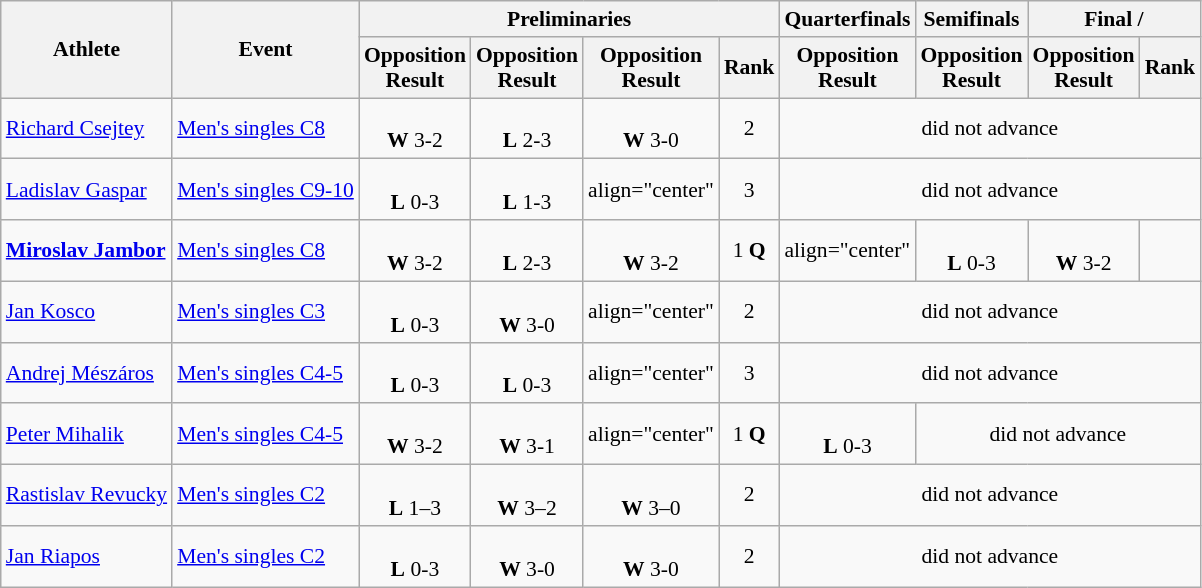<table class=wikitable style="font-size:90%">
<tr>
<th rowspan="2">Athlete</th>
<th rowspan="2">Event</th>
<th colspan="4">Preliminaries</th>
<th>Quarterfinals</th>
<th>Semifinals</th>
<th colspan="2">Final / </th>
</tr>
<tr>
<th>Opposition<br>Result</th>
<th>Opposition<br>Result</th>
<th>Opposition<br>Result</th>
<th>Rank</th>
<th>Opposition<br>Result</th>
<th>Opposition<br>Result</th>
<th>Opposition<br>Result</th>
<th>Rank</th>
</tr>
<tr>
<td><a href='#'>Richard Csejtey</a></td>
<td><a href='#'>Men's singles C8</a></td>
<td align="center"><br><strong>W</strong> 3-2</td>
<td align="center"><br><strong>L</strong> 2-3</td>
<td align="center"><br><strong>W</strong> 3-0</td>
<td align="center">2</td>
<td align="center" colspan="4">did not advance</td>
</tr>
<tr>
<td><a href='#'>Ladislav Gaspar</a></td>
<td><a href='#'>Men's singles C9-10</a></td>
<td align="center"><br><strong>L</strong> 0-3</td>
<td align="center"><br><strong>L</strong> 1-3</td>
<td>align="center" </td>
<td align="center">3</td>
<td align="center" colspan="4">did not advance</td>
</tr>
<tr>
<td><strong><a href='#'>Miroslav Jambor</a></strong></td>
<td><a href='#'>Men's singles C8</a></td>
<td align="center"><br><strong>W</strong> 3-2</td>
<td align="center"><br><strong>L</strong> 2-3</td>
<td align="center"><br><strong>W</strong> 3-2</td>
<td align="center">1 <strong>Q</strong></td>
<td>align="center" </td>
<td align="center"><br><strong>L</strong> 0-3</td>
<td align="center"><br><strong>W</strong> 3-2</td>
<td align="center"></td>
</tr>
<tr>
<td><a href='#'>Jan Kosco</a></td>
<td><a href='#'>Men's singles C3</a></td>
<td align="center"><br><strong>L</strong> 0-3</td>
<td align="center"><br><strong>W</strong> 3-0</td>
<td>align="center" </td>
<td align="center">2</td>
<td align="center" colspan="4">did not advance</td>
</tr>
<tr>
<td><a href='#'>Andrej Mészáros</a></td>
<td><a href='#'>Men's singles C4-5</a></td>
<td align="center"><br><strong>L</strong> 0-3</td>
<td align="center"><br><strong>L</strong> 0-3</td>
<td>align="center" </td>
<td align="center">3</td>
<td align="center" colspan="4">did not advance</td>
</tr>
<tr>
<td><a href='#'>Peter Mihalik</a></td>
<td><a href='#'>Men's singles C4-5</a></td>
<td align="center"><br><strong>W</strong> 3-2</td>
<td align="center"><br><strong>W</strong> 3-1</td>
<td>align="center" </td>
<td align="center">1 <strong>Q</strong></td>
<td align="center"><br><strong>L</strong> 0-3</td>
<td align="center" colspan="3">did not advance</td>
</tr>
<tr>
<td><a href='#'>Rastislav Revucky</a></td>
<td><a href='#'>Men's singles C2</a></td>
<td align="center"><br><strong>L</strong> 1–3</td>
<td align="center"><br><strong>W</strong> 3–2</td>
<td align="center"><br><strong>W</strong> 3–0</td>
<td align="center">2</td>
<td align="center" colspan="4">did not advance</td>
</tr>
<tr>
<td><a href='#'>Jan Riapos</a></td>
<td><a href='#'>Men's singles C2</a></td>
<td align="center"><br><strong>L</strong> 0-3</td>
<td align="center"><br><strong>W</strong> 3-0</td>
<td align="center"><br><strong>W</strong> 3-0</td>
<td align="center">2</td>
<td align="center" colspan="4">did not advance</td>
</tr>
</table>
